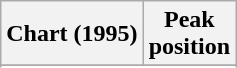<table class="wikitable plainrowheaders" style="text-align:center">
<tr>
<th>Chart (1995)</th>
<th>Peak<br>position</th>
</tr>
<tr>
</tr>
<tr>
</tr>
<tr>
</tr>
<tr>
</tr>
</table>
